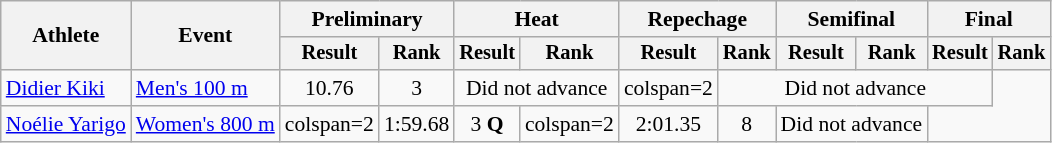<table class="wikitable" style="font-size:90%">
<tr>
<th rowspan="2">Athlete</th>
<th rowspan="2">Event</th>
<th colspan="2">Preliminary</th>
<th colspan="2">Heat</th>
<th colspan="2">Repechage</th>
<th colspan="2">Semifinal</th>
<th colspan="2">Final</th>
</tr>
<tr style="font-size:95%">
<th>Result</th>
<th>Rank</th>
<th>Result</th>
<th>Rank</th>
<th>Result</th>
<th>Rank</th>
<th>Result</th>
<th>Rank</th>
<th>Result</th>
<th>Rank</th>
</tr>
<tr align=center>
<td align=left><a href='#'>Didier Kiki</a></td>
<td align=left><a href='#'>Men's 100 m</a></td>
<td>10.76</td>
<td>3</td>
<td colspan=2>Did not advance</td>
<td>colspan=2 </td>
<td colspan=4>Did not advance</td>
</tr>
<tr align=center>
<td align=left><a href='#'>Noélie Yarigo</a></td>
<td align=left><a href='#'>Women's 800 m</a></td>
<td>colspan=2 </td>
<td>1:59.68</td>
<td>3 <strong>Q</strong></td>
<td>colspan=2 </td>
<td>2:01.35</td>
<td>8</td>
<td colspan=2>Did not advance</td>
</tr>
</table>
